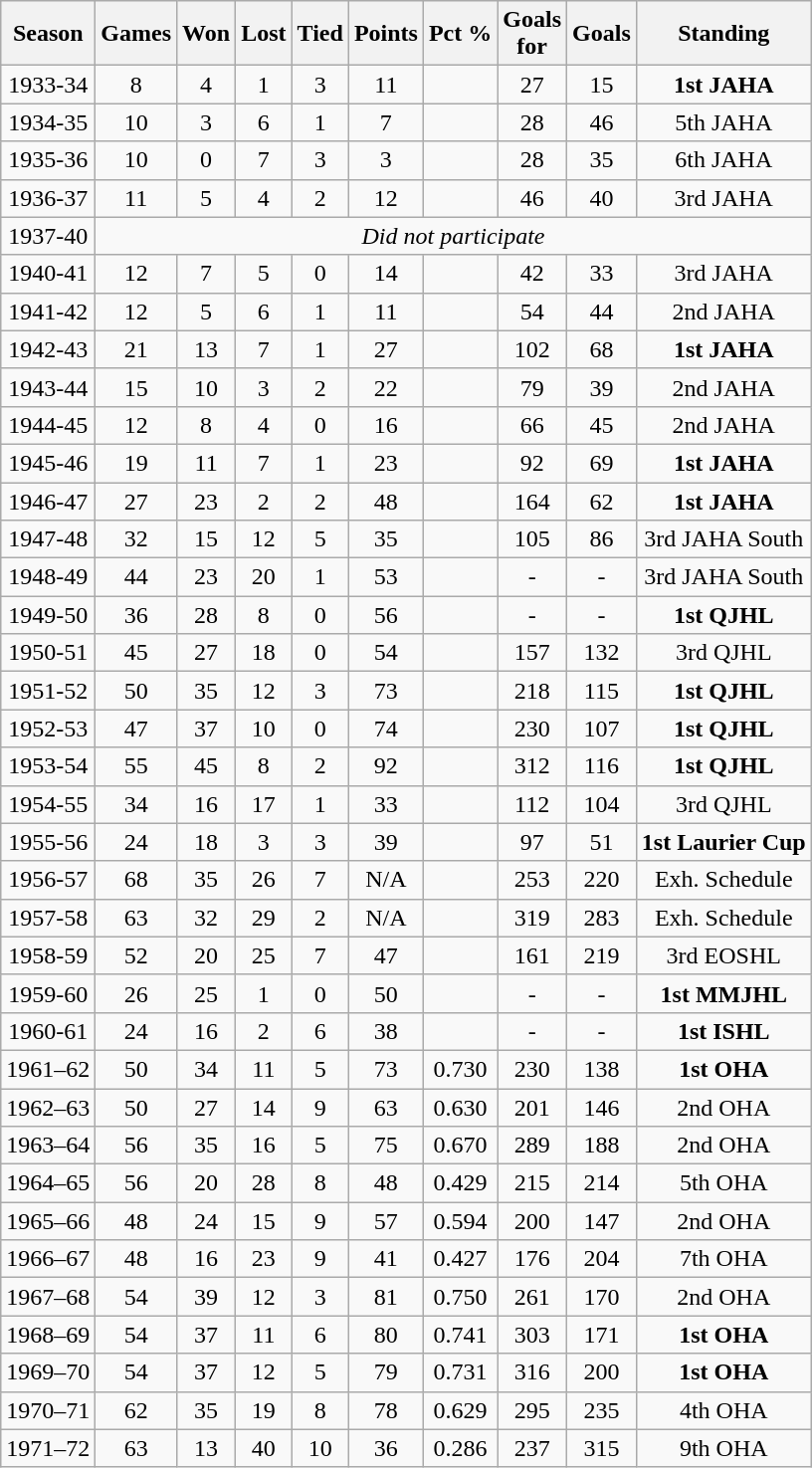<table class="wikitable" style="text-align:center">
<tr>
<th>Season</th>
<th>Games</th>
<th>Won</th>
<th>Lost</th>
<th>Tied</th>
<th>Points</th>
<th>Pct %</th>
<th>Goals<br>for</th>
<th>Goals<br></th>
<th>Standing</th>
</tr>
<tr>
<td>1933-34</td>
<td>8</td>
<td>4</td>
<td>1</td>
<td>3</td>
<td>11</td>
<td></td>
<td>27</td>
<td>15</td>
<td><strong>1st JAHA</strong></td>
</tr>
<tr>
<td>1934-35</td>
<td>10</td>
<td>3</td>
<td>6</td>
<td>1</td>
<td>7</td>
<td></td>
<td>28</td>
<td>46</td>
<td>5th JAHA</td>
</tr>
<tr>
<td>1935-36</td>
<td>10</td>
<td>0</td>
<td>7</td>
<td>3</td>
<td>3</td>
<td></td>
<td>28</td>
<td>35</td>
<td>6th JAHA</td>
</tr>
<tr>
<td>1936-37</td>
<td>11</td>
<td>5</td>
<td>4</td>
<td>2</td>
<td>12</td>
<td></td>
<td>46</td>
<td>40</td>
<td>3rd JAHA</td>
</tr>
<tr>
<td>1937-40</td>
<td colspan="11"><em>Did not participate</em></td>
</tr>
<tr>
<td>1940-41</td>
<td>12</td>
<td>7</td>
<td>5</td>
<td>0</td>
<td>14</td>
<td></td>
<td>42</td>
<td>33</td>
<td>3rd JAHA</td>
</tr>
<tr>
<td>1941-42</td>
<td>12</td>
<td>5</td>
<td>6</td>
<td>1</td>
<td>11</td>
<td></td>
<td>54</td>
<td>44</td>
<td>2nd JAHA</td>
</tr>
<tr>
<td>1942-43</td>
<td>21</td>
<td>13</td>
<td>7</td>
<td>1</td>
<td>27</td>
<td></td>
<td>102</td>
<td>68</td>
<td><strong>1st JAHA</strong></td>
</tr>
<tr>
<td>1943-44</td>
<td>15</td>
<td>10</td>
<td>3</td>
<td>2</td>
<td>22</td>
<td></td>
<td>79</td>
<td>39</td>
<td>2nd JAHA</td>
</tr>
<tr>
<td>1944-45</td>
<td>12</td>
<td>8</td>
<td>4</td>
<td>0</td>
<td>16</td>
<td></td>
<td>66</td>
<td>45</td>
<td>2nd JAHA</td>
</tr>
<tr>
<td>1945-46</td>
<td>19</td>
<td>11</td>
<td>7</td>
<td>1</td>
<td>23</td>
<td></td>
<td>92</td>
<td>69</td>
<td><strong>1st JAHA</strong></td>
</tr>
<tr>
<td>1946-47</td>
<td>27</td>
<td>23</td>
<td>2</td>
<td>2</td>
<td>48</td>
<td></td>
<td>164</td>
<td>62</td>
<td><strong>1st JAHA</strong></td>
</tr>
<tr>
<td>1947-48</td>
<td>32</td>
<td>15</td>
<td>12</td>
<td>5</td>
<td>35</td>
<td></td>
<td>105</td>
<td>86</td>
<td>3rd JAHA South</td>
</tr>
<tr>
<td>1948-49</td>
<td>44</td>
<td>23</td>
<td>20</td>
<td>1</td>
<td>53</td>
<td></td>
<td>-</td>
<td>-</td>
<td>3rd JAHA South</td>
</tr>
<tr>
<td>1949-50</td>
<td>36</td>
<td>28</td>
<td>8</td>
<td>0</td>
<td>56</td>
<td></td>
<td>-</td>
<td>-</td>
<td><strong>1st QJHL</strong></td>
</tr>
<tr>
<td>1950-51</td>
<td>45</td>
<td>27</td>
<td>18</td>
<td>0</td>
<td>54</td>
<td></td>
<td>157</td>
<td>132</td>
<td>3rd QJHL</td>
</tr>
<tr>
<td>1951-52</td>
<td>50</td>
<td>35</td>
<td>12</td>
<td>3</td>
<td>73</td>
<td></td>
<td>218</td>
<td>115</td>
<td><strong>1st QJHL</strong></td>
</tr>
<tr>
<td>1952-53</td>
<td>47</td>
<td>37</td>
<td>10</td>
<td>0</td>
<td>74</td>
<td></td>
<td>230</td>
<td>107</td>
<td><strong>1st QJHL</strong></td>
</tr>
<tr>
<td>1953-54</td>
<td>55</td>
<td>45</td>
<td>8</td>
<td>2</td>
<td>92</td>
<td></td>
<td>312</td>
<td>116</td>
<td><strong>1st QJHL</strong></td>
</tr>
<tr>
<td>1954-55</td>
<td>34</td>
<td>16</td>
<td>17</td>
<td>1</td>
<td>33</td>
<td></td>
<td>112</td>
<td>104</td>
<td>3rd QJHL</td>
</tr>
<tr>
<td>1955-56</td>
<td>24</td>
<td>18</td>
<td>3</td>
<td>3</td>
<td>39</td>
<td></td>
<td>97</td>
<td>51</td>
<td><strong>1st Laurier Cup</strong></td>
</tr>
<tr>
<td>1956-57</td>
<td>68</td>
<td>35</td>
<td>26</td>
<td>7</td>
<td>N/A</td>
<td></td>
<td>253</td>
<td>220</td>
<td>Exh. Schedule</td>
</tr>
<tr>
<td>1957-58</td>
<td>63</td>
<td>32</td>
<td>29</td>
<td>2</td>
<td>N/A</td>
<td></td>
<td>319</td>
<td>283</td>
<td>Exh. Schedule</td>
</tr>
<tr>
<td>1958-59</td>
<td>52</td>
<td>20</td>
<td>25</td>
<td>7</td>
<td>47</td>
<td></td>
<td>161</td>
<td>219</td>
<td>3rd EOSHL</td>
</tr>
<tr>
<td>1959-60</td>
<td>26</td>
<td>25</td>
<td>1</td>
<td>0</td>
<td>50</td>
<td></td>
<td>-</td>
<td>-</td>
<td><strong>1st MMJHL</strong></td>
</tr>
<tr>
<td>1960-61</td>
<td>24</td>
<td>16</td>
<td>2</td>
<td>6</td>
<td>38</td>
<td></td>
<td>-</td>
<td>-</td>
<td><strong>1st ISHL</strong></td>
</tr>
<tr>
<td>1961–62</td>
<td>50</td>
<td>34</td>
<td>11</td>
<td>5</td>
<td>73</td>
<td>0.730</td>
<td>230</td>
<td>138</td>
<td><strong>1st OHA</strong></td>
</tr>
<tr>
<td>1962–63</td>
<td>50</td>
<td>27</td>
<td>14</td>
<td>9</td>
<td>63</td>
<td>0.630</td>
<td>201</td>
<td>146</td>
<td>2nd OHA</td>
</tr>
<tr>
<td>1963–64</td>
<td>56</td>
<td>35</td>
<td>16</td>
<td>5</td>
<td>75</td>
<td>0.670</td>
<td>289</td>
<td>188</td>
<td>2nd OHA</td>
</tr>
<tr>
<td>1964–65</td>
<td>56</td>
<td>20</td>
<td>28</td>
<td>8</td>
<td>48</td>
<td>0.429</td>
<td>215</td>
<td>214</td>
<td>5th OHA</td>
</tr>
<tr>
<td>1965–66</td>
<td>48</td>
<td>24</td>
<td>15</td>
<td>9</td>
<td>57</td>
<td>0.594</td>
<td>200</td>
<td>147</td>
<td>2nd OHA</td>
</tr>
<tr>
<td>1966–67</td>
<td>48</td>
<td>16</td>
<td>23</td>
<td>9</td>
<td>41</td>
<td>0.427</td>
<td>176</td>
<td>204</td>
<td>7th OHA</td>
</tr>
<tr>
<td>1967–68</td>
<td>54</td>
<td>39</td>
<td>12</td>
<td>3</td>
<td>81</td>
<td>0.750</td>
<td>261</td>
<td>170</td>
<td>2nd OHA</td>
</tr>
<tr>
<td>1968–69</td>
<td>54</td>
<td>37</td>
<td>11</td>
<td>6</td>
<td>80</td>
<td>0.741</td>
<td>303</td>
<td>171</td>
<td><strong>1st OHA</strong></td>
</tr>
<tr>
<td>1969–70</td>
<td>54</td>
<td>37</td>
<td>12</td>
<td>5</td>
<td>79</td>
<td>0.731</td>
<td>316</td>
<td>200</td>
<td><strong>1st OHA</strong></td>
</tr>
<tr>
<td>1970–71</td>
<td>62</td>
<td>35</td>
<td>19</td>
<td>8</td>
<td>78</td>
<td>0.629</td>
<td>295</td>
<td>235</td>
<td>4th OHA</td>
</tr>
<tr>
<td>1971–72</td>
<td>63</td>
<td>13</td>
<td>40</td>
<td>10</td>
<td>36</td>
<td>0.286</td>
<td>237</td>
<td>315</td>
<td>9th OHA</td>
</tr>
</table>
